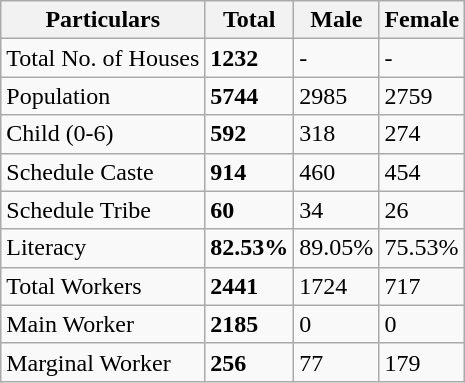<table class="wikitable">
<tr>
<th>Particulars</th>
<th>Total</th>
<th>Male</th>
<th>Female</th>
</tr>
<tr>
<td>Total No. of Houses</td>
<td><strong>1232</strong></td>
<td>-</td>
<td>-</td>
</tr>
<tr>
<td>Population</td>
<td><strong>5744</strong></td>
<td>2985</td>
<td>2759</td>
</tr>
<tr>
<td>Child (0-6)</td>
<td><strong>592</strong></td>
<td>318</td>
<td>274</td>
</tr>
<tr>
<td>Schedule Caste</td>
<td><strong>914</strong></td>
<td>460</td>
<td>454</td>
</tr>
<tr>
<td>Schedule Tribe</td>
<td><strong>60</strong></td>
<td>34</td>
<td>26</td>
</tr>
<tr>
<td>Literacy</td>
<td><strong>82.53%</strong></td>
<td>89.05%</td>
<td>75.53%</td>
</tr>
<tr>
<td>Total Workers</td>
<td><strong>2441</strong></td>
<td>1724</td>
<td>717</td>
</tr>
<tr>
<td>Main Worker</td>
<td><strong>2185</strong></td>
<td>0</td>
<td>0</td>
</tr>
<tr>
<td>Marginal Worker</td>
<td><strong>256</strong></td>
<td>77</td>
<td>179</td>
</tr>
</table>
